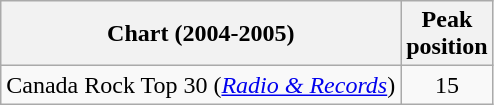<table class="wikitable sortable">
<tr>
<th>Chart (2004-2005)</th>
<th>Peak<br>position</th>
</tr>
<tr>
<td>Canada Rock Top 30 (<em><a href='#'>Radio & Records</a></em>)</td>
<td align="center">15</td>
</tr>
</table>
